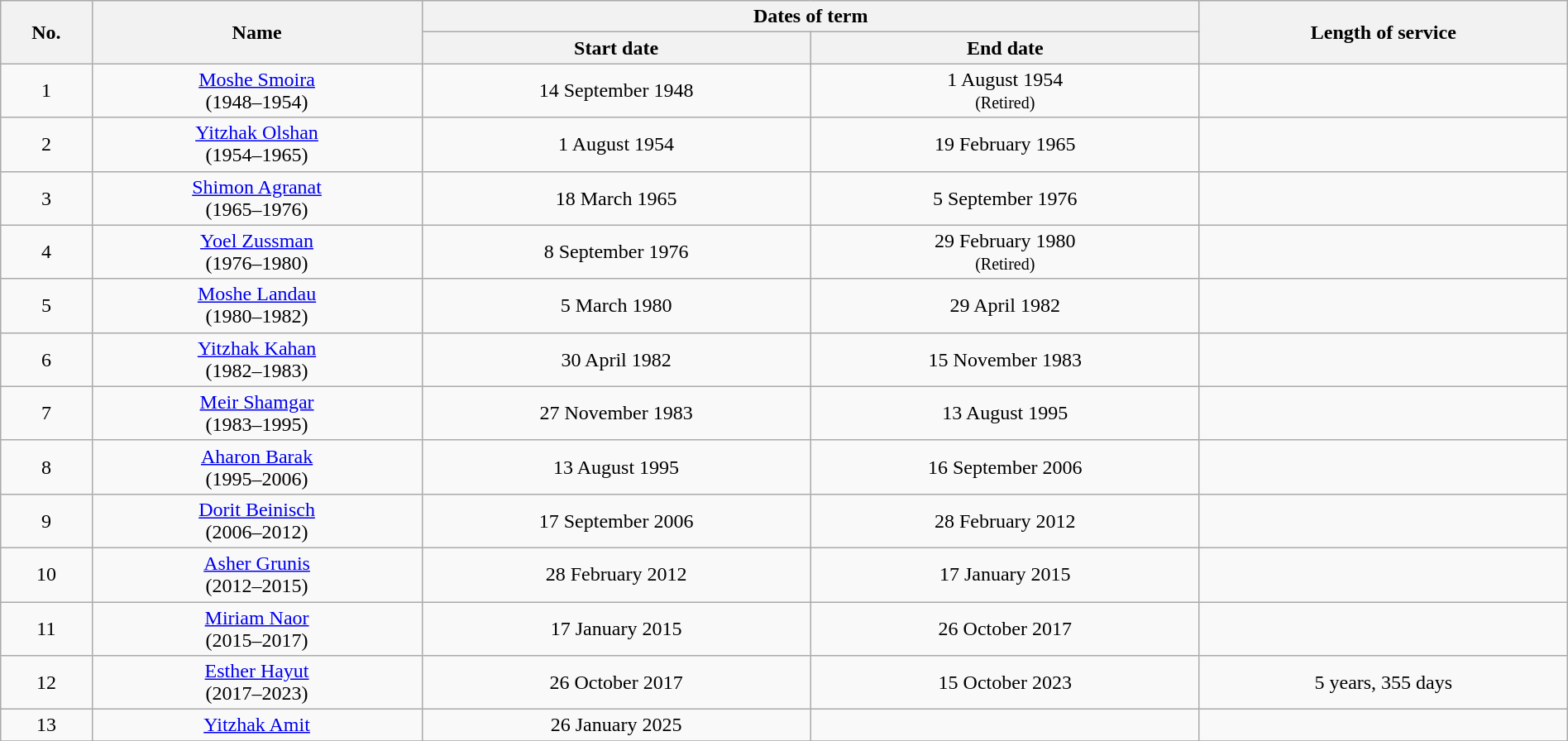<table class="wikitable" width="100%" align="center" style="text-align:center;">
<tr>
<th rowspan="2">No.</th>
<th rowspan="2">Name</th>
<th colspan="2">Dates of term</th>
<th rowspan="2">Length of service</th>
</tr>
<tr>
<th>Start date</th>
<th>End date</th>
</tr>
<tr>
<td>1</td>
<td><a href='#'>Moshe Smoira</a><br>(1948–1954)</td>
<td>14 September 1948</td>
<td>1 August 1954<br><small>(Retired)</small></td>
<td></td>
</tr>
<tr>
<td>2</td>
<td><a href='#'>Yitzhak Olshan</a><br>(1954–1965)</td>
<td>1 August 1954</td>
<td>19 February 1965</td>
<td></td>
</tr>
<tr>
<td>3</td>
<td><a href='#'>Shimon Agranat</a><br>(1965–1976)</td>
<td>18 March 1965</td>
<td>5 September 1976</td>
<td></td>
</tr>
<tr>
<td>4</td>
<td><a href='#'>Yoel Zussman</a><br>(1976–1980)</td>
<td>8 September 1976</td>
<td>29 February 1980<br><small>(Retired)</small></td>
<td></td>
</tr>
<tr>
<td>5</td>
<td><a href='#'>Moshe Landau</a><br>(1980–1982)</td>
<td>5 March 1980</td>
<td>29 April 1982</td>
<td></td>
</tr>
<tr>
<td>6</td>
<td><a href='#'>Yitzhak Kahan</a><br>(1982–1983)</td>
<td>30 April 1982</td>
<td>15 November 1983</td>
<td></td>
</tr>
<tr>
<td>7</td>
<td><a href='#'>Meir Shamgar</a><br>(1983–1995)</td>
<td>27 November 1983</td>
<td>13 August 1995</td>
<td></td>
</tr>
<tr>
<td>8</td>
<td><a href='#'>Aharon Barak</a><br>(1995–2006)</td>
<td>13 August 1995</td>
<td>16 September 2006</td>
<td></td>
</tr>
<tr>
<td>9</td>
<td><a href='#'>Dorit Beinisch</a><br>(2006–2012)</td>
<td>17 September 2006</td>
<td>28 February 2012</td>
<td></td>
</tr>
<tr>
<td>10</td>
<td><a href='#'>Asher Grunis</a><br>(2012–2015)</td>
<td>28 February 2012</td>
<td>17 January 2015</td>
<td></td>
</tr>
<tr>
<td>11</td>
<td><a href='#'>Miriam Naor</a><br>(2015–2017)</td>
<td>17 January 2015</td>
<td>26 October 2017</td>
<td></td>
</tr>
<tr>
<td>12</td>
<td><a href='#'>Esther Hayut</a><br>(2017–2023)</td>
<td>26 October 2017</td>
<td>15 October 2023</td>
<td>5 years, 355 days</td>
</tr>
<tr>
<td>13</td>
<td><a href='#'>Yitzhak Amit</a></td>
<td>26 January 2025</td>
<td></td>
<td></td>
</tr>
<tr>
</tr>
</table>
